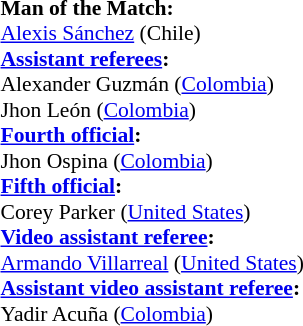<table width=50% style="font-size:90%">
<tr>
<td><br><strong>Man of the Match:</strong>
<br><a href='#'>Alexis Sánchez</a> (Chile)<br><strong><a href='#'>Assistant referees</a>:</strong>
<br>Alexander Guzmán (<a href='#'>Colombia</a>)
<br>Jhon León (<a href='#'>Colombia</a>)
<br><strong><a href='#'>Fourth official</a>:</strong>
<br>Jhon Ospina	(<a href='#'>Colombia</a>)
<br><strong><a href='#'>Fifth official</a>:</strong>
<br>Corey Parker (<a href='#'>United States</a>)
<br><strong><a href='#'>Video assistant referee</a>:</strong>
<br><a href='#'>Armando Villarreal</a> (<a href='#'>United States</a>)
<br><strong><a href='#'>Assistant video assistant referee</a>:</strong>
<br>Yadir Acuña (<a href='#'>Colombia</a>)</td>
</tr>
</table>
